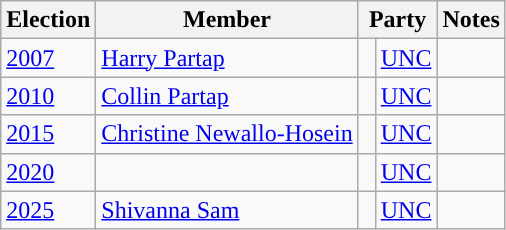<table class="wikitable sortable">
<tr>
<th>Election</th>
<th>Member</th>
<th colspan="2">Party</th>
<th>Notes</th>
</tr>
<tr>
<td><a href='#'>2007</a></td>
<td><a href='#'>Harry Partap</a></td>
<td style="background:"> </td>
<td><a href='#'>UNC</a></td>
<td></td>
</tr>
<tr>
<td><a href='#'>2010</a></td>
<td><a href='#'>Collin Partap</a></td>
<td style="background:"> </td>
<td><a href='#'>UNC</a></td>
<td></td>
</tr>
<tr>
<td><a href='#'>2015</a></td>
<td><a href='#'>Christine Newallo-Hosein</a></td>
<td style="background:"> </td>
<td><a href='#'>UNC</a></td>
<td></td>
</tr>
<tr>
<td><a href='#'>2020</a></td>
<td></td>
<td style="background:"> </td>
<td><a href='#'>UNC</a></td>
<td></td>
</tr>
<tr>
<td><a href='#'>2025</a></td>
<td><a href='#'>Shivanna Sam</a></td>
<td style="background:"> </td>
<td><a href='#'>UNC</a></td>
<td></td>
</tr>
</table>
